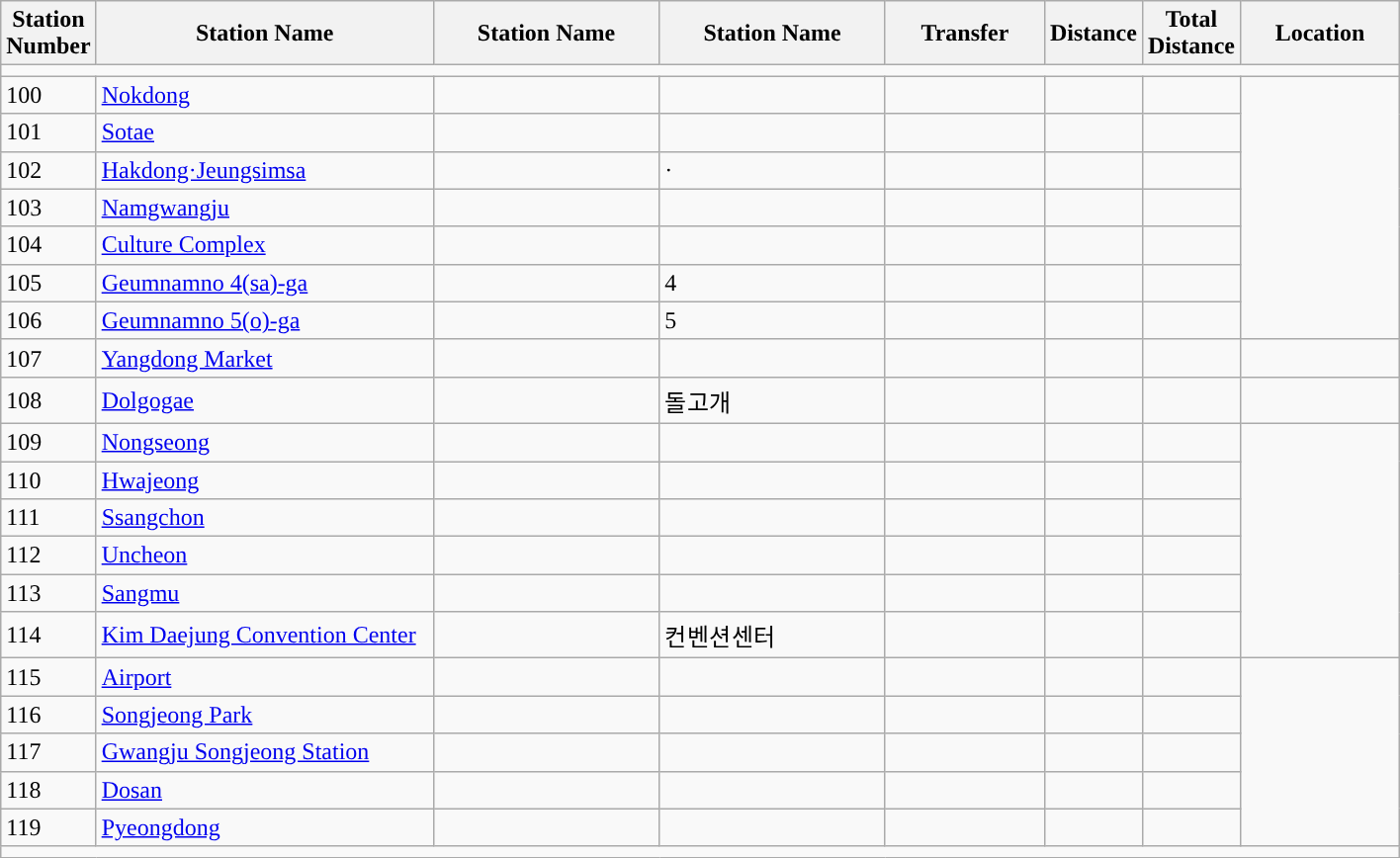<table class="wikitable">
<tr>
<th>Station<br>Number</th>
<th width="220pt">Station Name<br></th>
<th width="145pt">Station Name<br></th>
<th width="145pt">Station Name<br></th>
<th width="100pt">Transfer</th>
<th>Distance<br></th>
<th>Total<br>Distance</th>
<th>Location</th>
</tr>
<tr style="background:#">
<td colspan="10"></td>
</tr>
<tr>
<td>100</td>
<td><a href='#'>Nokdong</a></td>
<td></td>
<td></td>
<td></td>
<td></td>
<td></td>
<td rowspan="7" width="100pt"></td>
</tr>
<tr>
<td>101</td>
<td><a href='#'>Sotae</a></td>
<td></td>
<td></td>
<td></td>
<td></td>
<td></td>
</tr>
<tr>
<td>102</td>
<td><a href='#'>Hakdong·Jeungsimsa</a></td>
<td></td>
<td>·</td>
<td></td>
<td></td>
<td></td>
</tr>
<tr>
<td>103</td>
<td><a href='#'>Namgwangju</a></td>
<td></td>
<td></td>
<td></td>
<td></td>
<td></td>
</tr>
<tr>
<td>104</td>
<td><a href='#'>Culture Complex</a></td>
<td></td>
<td></td>
<td></td>
<td></td>
<td></td>
</tr>
<tr>
<td>105</td>
<td><a href='#'>Geumnamno 4(sa)-ga</a></td>
<td></td>
<td>4</td>
<td></td>
<td></td>
<td></td>
</tr>
<tr>
<td>106</td>
<td><a href='#'>Geumnamno 5(o)-ga</a></td>
<td></td>
<td>5</td>
<td></td>
<td></td>
<td></td>
</tr>
<tr>
<td>107</td>
<td><a href='#'>Yangdong Market</a></td>
<td></td>
<td></td>
<td></td>
<td></td>
<td></td>
<td rowspan="1" width="100pt"></td>
</tr>
<tr>
<td>108</td>
<td><a href='#'>Dolgogae</a></td>
<td></td>
<td>돌고개</td>
<td></td>
<td></td>
<td></td>
<td rowspan="1" width="100pt"></td>
</tr>
<tr>
<td>109</td>
<td><a href='#'>Nongseong</a></td>
<td></td>
<td></td>
<td></td>
<td></td>
<td></td>
<td rowspan="6" width="100pt"></td>
</tr>
<tr>
<td>110</td>
<td><a href='#'>Hwajeong</a></td>
<td></td>
<td></td>
<td></td>
<td></td>
<td></td>
</tr>
<tr>
<td>111</td>
<td><a href='#'>Ssangchon</a></td>
<td></td>
<td></td>
<td></td>
<td></td>
<td></td>
</tr>
<tr>
<td>112</td>
<td><a href='#'>Uncheon</a></td>
<td></td>
<td></td>
<td></td>
<td></td>
<td></td>
</tr>
<tr>
<td>113</td>
<td><a href='#'>Sangmu</a></td>
<td></td>
<td></td>
<td></td>
<td></td>
<td></td>
</tr>
<tr>
<td>114</td>
<td><a href='#'>Kim Daejung Convention Center</a></td>
<td></td>
<td>컨벤션센터</td>
<td></td>
<td></td>
<td></td>
</tr>
<tr>
<td>115</td>
<td><a href='#'>Airport</a></td>
<td></td>
<td></td>
<td></td>
<td></td>
<td></td>
<td rowspan="5" width="100pt"></td>
</tr>
<tr>
<td>116</td>
<td><a href='#'>Songjeong Park</a></td>
<td></td>
<td></td>
<td></td>
<td></td>
<td></td>
</tr>
<tr>
<td>117</td>
<td><a href='#'>Gwangju Songjeong Station</a></td>
<td></td>
<td></td>
<td><br>   </td>
<td></td>
<td></td>
</tr>
<tr>
<td>118</td>
<td><a href='#'>Dosan</a></td>
<td></td>
<td></td>
<td></td>
<td></td>
<td></td>
</tr>
<tr>
<td>119</td>
<td><a href='#'>Pyeongdong</a></td>
<td></td>
<td></td>
<td></td>
<td></td>
<td></td>
</tr>
<tr style="background:#">
<td colspan="10"></td>
</tr>
</table>
